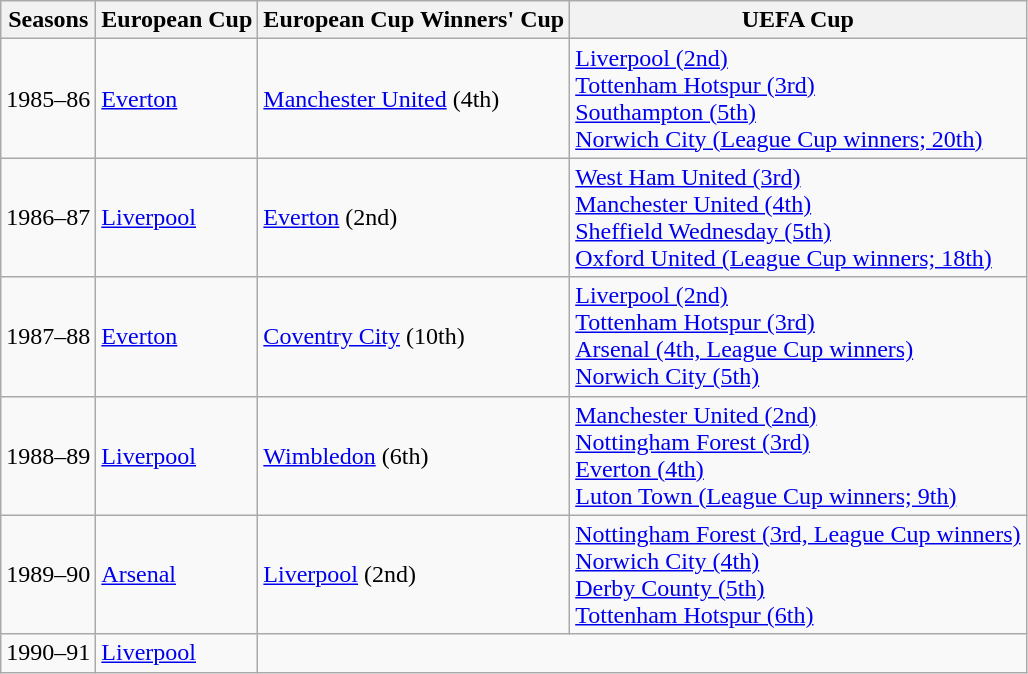<table class="wikitable">
<tr>
<th>Seasons</th>
<th>European Cup</th>
<th>European Cup Winners' Cup</th>
<th>UEFA Cup</th>
</tr>
<tr>
<td align="center">1985–86</td>
<td><a href='#'>Everton</a></td>
<td><a href='#'>Manchester United</a> (4th)</td>
<td><a href='#'>Liverpool (2nd)<br>Tottenham Hotspur (3rd)<br>Southampton (5th)<br>Norwich City (League Cup winners; 20th)</a></td>
</tr>
<tr>
<td align="center">1986–87</td>
<td><a href='#'>Liverpool</a></td>
<td><a href='#'>Everton</a> (2nd)</td>
<td><a href='#'>West Ham United (3rd)<br>Manchester United (4th)<br>Sheffield Wednesday (5th)<br>Oxford United (League Cup winners; 18th)</a></td>
</tr>
<tr>
<td align="center">1987–88</td>
<td><a href='#'>Everton</a></td>
<td><a href='#'>Coventry City</a> (10th)</td>
<td><a href='#'>Liverpool (2nd)<br>Tottenham Hotspur (3rd)<br>Arsenal (4th, League Cup winners)<br>Norwich City (5th)</a></td>
</tr>
<tr>
<td align="center">1988–89</td>
<td><a href='#'>Liverpool</a></td>
<td><a href='#'>Wimbledon</a> (6th)</td>
<td><a href='#'>Manchester United (2nd)<br>Nottingham Forest (3rd)<br>Everton (4th)<br>Luton Town (League Cup winners; 9th)</a></td>
</tr>
<tr>
<td align="center">1989–90</td>
<td><a href='#'>Arsenal</a></td>
<td><a href='#'>Liverpool</a> (2nd)</td>
<td><a href='#'>Nottingham Forest (3rd, League Cup winners)<br>Norwich City (4th)<br>Derby County (5th)<br>Tottenham Hotspur (6th)</a></td>
</tr>
<tr>
<td align="center">1990–91</td>
<td><a href='#'>Liverpool</a></td>
</tr>
</table>
